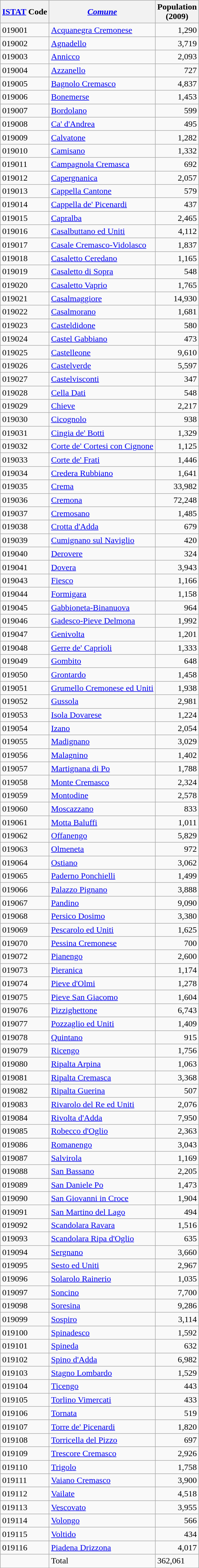<table class="wikitable sortable">
<tr>
<th><a href='#'>ISTAT</a> Code</th>
<th><em><a href='#'>Comune</a></em></th>
<th>Population <br>(2009)</th>
</tr>
<tr>
<td>019001</td>
<td><a href='#'>Acquanegra Cremonese</a></td>
<td align=right>1,290</td>
</tr>
<tr>
<td>019002</td>
<td><a href='#'>Agnadello</a></td>
<td align=right>3,719</td>
</tr>
<tr>
<td>019003</td>
<td><a href='#'>Annicco</a></td>
<td align=right>2,093</td>
</tr>
<tr>
<td>019004</td>
<td><a href='#'>Azzanello</a></td>
<td align=right>727</td>
</tr>
<tr>
<td>019005</td>
<td><a href='#'>Bagnolo Cremasco</a></td>
<td align=right>4,837</td>
</tr>
<tr>
<td>019006</td>
<td><a href='#'>Bonemerse</a></td>
<td align=right>1,453</td>
</tr>
<tr>
<td>019007</td>
<td><a href='#'>Bordolano</a></td>
<td align=right>599</td>
</tr>
<tr>
<td>019008</td>
<td><a href='#'>Ca' d'Andrea</a></td>
<td align=right>495</td>
</tr>
<tr>
<td>019009</td>
<td><a href='#'>Calvatone</a></td>
<td align=right>1,282</td>
</tr>
<tr>
<td>019010</td>
<td><a href='#'>Camisano</a></td>
<td align=right>1,332</td>
</tr>
<tr>
<td>019011</td>
<td><a href='#'>Campagnola Cremasca</a></td>
<td align=right>692</td>
</tr>
<tr>
<td>019012</td>
<td><a href='#'>Capergnanica</a></td>
<td align=right>2,057</td>
</tr>
<tr>
<td>019013</td>
<td><a href='#'>Cappella Cantone</a></td>
<td align=right>579</td>
</tr>
<tr>
<td>019014</td>
<td><a href='#'>Cappella de' Picenardi</a></td>
<td align=right>437</td>
</tr>
<tr>
<td>019015</td>
<td><a href='#'>Capralba</a></td>
<td align=right>2,465</td>
</tr>
<tr>
<td>019016</td>
<td><a href='#'>Casalbuttano ed Uniti</a></td>
<td align=right>4,112</td>
</tr>
<tr>
<td>019017</td>
<td><a href='#'>Casale Cremasco-Vidolasco</a></td>
<td align=right>1,837</td>
</tr>
<tr>
<td>019018</td>
<td><a href='#'>Casaletto Ceredano</a></td>
<td align=right>1,165</td>
</tr>
<tr>
<td>019019</td>
<td><a href='#'>Casaletto di Sopra</a></td>
<td align=right>548</td>
</tr>
<tr>
<td>019020</td>
<td><a href='#'>Casaletto Vaprio</a></td>
<td align=right>1,765</td>
</tr>
<tr>
<td>019021</td>
<td><a href='#'>Casalmaggiore</a></td>
<td align=right>14,930</td>
</tr>
<tr>
<td>019022</td>
<td><a href='#'>Casalmorano</a></td>
<td align=right>1,681</td>
</tr>
<tr>
<td>019023</td>
<td><a href='#'>Casteldidone</a></td>
<td align=right>580</td>
</tr>
<tr>
<td>019024</td>
<td><a href='#'>Castel Gabbiano</a></td>
<td align=right>473</td>
</tr>
<tr>
<td>019025</td>
<td><a href='#'>Castelleone</a></td>
<td align=right>9,610</td>
</tr>
<tr>
<td>019026</td>
<td><a href='#'>Castelverde</a></td>
<td align=right>5,597</td>
</tr>
<tr>
<td>019027</td>
<td><a href='#'>Castelvisconti</a></td>
<td align=right>347</td>
</tr>
<tr>
<td>019028</td>
<td><a href='#'>Cella Dati</a></td>
<td align=right>548</td>
</tr>
<tr>
<td>019029</td>
<td><a href='#'>Chieve</a></td>
<td align=right>2,217</td>
</tr>
<tr>
<td>019030</td>
<td><a href='#'>Cicognolo</a></td>
<td align=right>938</td>
</tr>
<tr>
<td>019031</td>
<td><a href='#'>Cingia de' Botti</a></td>
<td align=right>1,329</td>
</tr>
<tr>
<td>019032</td>
<td><a href='#'>Corte de' Cortesi con Cignone</a></td>
<td align=right>1,125</td>
</tr>
<tr>
<td>019033</td>
<td><a href='#'>Corte de' Frati</a></td>
<td align=right>1,446</td>
</tr>
<tr>
<td>019034</td>
<td><a href='#'>Credera Rubbiano</a></td>
<td align=right>1,641</td>
</tr>
<tr>
<td>019035</td>
<td><a href='#'>Crema</a></td>
<td align=right>33,982</td>
</tr>
<tr>
<td>019036</td>
<td><a href='#'>Cremona</a></td>
<td align=right>72,248</td>
</tr>
<tr>
<td>019037</td>
<td><a href='#'>Cremosano</a></td>
<td align=right>1,485</td>
</tr>
<tr>
<td>019038</td>
<td><a href='#'>Crotta d'Adda</a></td>
<td align=right>679</td>
</tr>
<tr>
<td>019039</td>
<td><a href='#'>Cumignano sul Naviglio</a></td>
<td align=right>420</td>
</tr>
<tr>
<td>019040</td>
<td><a href='#'>Derovere</a></td>
<td align=right>324</td>
</tr>
<tr>
<td>019041</td>
<td><a href='#'>Dovera</a></td>
<td align=right>3,943</td>
</tr>
<tr>
<td>019043</td>
<td><a href='#'>Fiesco</a></td>
<td align=right>1,166</td>
</tr>
<tr>
<td>019044</td>
<td><a href='#'>Formigara</a></td>
<td align=right>1,158</td>
</tr>
<tr>
<td>019045</td>
<td><a href='#'>Gabbioneta-Binanuova</a></td>
<td align=right>964</td>
</tr>
<tr>
<td>019046</td>
<td><a href='#'>Gadesco-Pieve Delmona</a></td>
<td align=right>1,992</td>
</tr>
<tr>
<td>019047</td>
<td><a href='#'>Genivolta</a></td>
<td align=right>1,201</td>
</tr>
<tr>
<td>019048</td>
<td><a href='#'>Gerre de' Caprioli</a></td>
<td align=right>1,333</td>
</tr>
<tr>
<td>019049</td>
<td><a href='#'>Gombito</a></td>
<td align=right>648</td>
</tr>
<tr>
<td>019050</td>
<td><a href='#'>Grontardo</a></td>
<td align=right>1,458</td>
</tr>
<tr>
<td>019051</td>
<td><a href='#'>Grumello Cremonese ed Uniti</a></td>
<td align=right>1,938</td>
</tr>
<tr>
<td>019052</td>
<td><a href='#'>Gussola</a></td>
<td align=right>2,981</td>
</tr>
<tr>
<td>019053</td>
<td><a href='#'>Isola Dovarese</a></td>
<td align=right>1,224</td>
</tr>
<tr>
<td>019054</td>
<td><a href='#'>Izano</a></td>
<td align=right>2,054</td>
</tr>
<tr>
<td>019055</td>
<td><a href='#'>Madignano</a></td>
<td align=right>3,029</td>
</tr>
<tr>
<td>019056</td>
<td><a href='#'>Malagnino</a></td>
<td align=right>1,402</td>
</tr>
<tr>
<td>019057</td>
<td><a href='#'>Martignana di Po</a></td>
<td align=right>1,788</td>
</tr>
<tr>
<td>019058</td>
<td><a href='#'>Monte Cremasco</a></td>
<td align=right>2,324</td>
</tr>
<tr>
<td>019059</td>
<td><a href='#'>Montodine</a></td>
<td align=right>2,578</td>
</tr>
<tr>
<td>019060</td>
<td><a href='#'>Moscazzano</a></td>
<td align=right>833</td>
</tr>
<tr>
<td>019061</td>
<td><a href='#'>Motta Baluffi</a></td>
<td align=right>1,011</td>
</tr>
<tr>
<td>019062</td>
<td><a href='#'>Offanengo</a></td>
<td align=right>5,829</td>
</tr>
<tr>
<td>019063</td>
<td><a href='#'>Olmeneta</a></td>
<td align=right>972</td>
</tr>
<tr>
<td>019064</td>
<td><a href='#'>Ostiano</a></td>
<td align=right>3,062</td>
</tr>
<tr>
<td>019065</td>
<td><a href='#'>Paderno Ponchielli</a></td>
<td align=right>1,499</td>
</tr>
<tr>
<td>019066</td>
<td><a href='#'>Palazzo Pignano</a></td>
<td align=right>3,888</td>
</tr>
<tr>
<td>019067</td>
<td><a href='#'>Pandino</a></td>
<td align=right>9,090</td>
</tr>
<tr>
<td>019068</td>
<td><a href='#'>Persico Dosimo</a></td>
<td align=right>3,380</td>
</tr>
<tr>
<td>019069</td>
<td><a href='#'>Pescarolo ed Uniti</a></td>
<td align=right>1,625</td>
</tr>
<tr>
<td>019070</td>
<td><a href='#'>Pessina Cremonese</a></td>
<td align=right>700</td>
</tr>
<tr>
<td>019072</td>
<td><a href='#'>Pianengo</a></td>
<td align=right>2,600</td>
</tr>
<tr>
<td>019073</td>
<td><a href='#'>Pieranica</a></td>
<td align=right>1,174</td>
</tr>
<tr>
<td>019074</td>
<td><a href='#'>Pieve d'Olmi</a></td>
<td align=right>1,278</td>
</tr>
<tr>
<td>019075</td>
<td><a href='#'>Pieve San Giacomo</a></td>
<td align=right>1,604</td>
</tr>
<tr>
<td>019076</td>
<td><a href='#'>Pizzighettone</a></td>
<td align=right>6,743</td>
</tr>
<tr>
<td>019077</td>
<td><a href='#'>Pozzaglio ed Uniti</a></td>
<td align=right>1,409</td>
</tr>
<tr>
<td>019078</td>
<td><a href='#'>Quintano</a></td>
<td align=right>915</td>
</tr>
<tr>
<td>019079</td>
<td><a href='#'>Ricengo</a></td>
<td align=right>1,756</td>
</tr>
<tr>
<td>019080</td>
<td><a href='#'>Ripalta Arpina</a></td>
<td align=right>1,063</td>
</tr>
<tr>
<td>019081</td>
<td><a href='#'>Ripalta Cremasca</a></td>
<td align=right>3,368</td>
</tr>
<tr>
<td>019082</td>
<td><a href='#'>Ripalta Guerina</a></td>
<td align=right>507</td>
</tr>
<tr>
<td>019083</td>
<td><a href='#'>Rivarolo del Re ed Uniti</a></td>
<td align=right>2,076</td>
</tr>
<tr>
<td>019084</td>
<td><a href='#'>Rivolta d'Adda</a></td>
<td align=right>7,950</td>
</tr>
<tr>
<td>019085</td>
<td><a href='#'>Robecco d'Oglio</a></td>
<td align=right>2,363</td>
</tr>
<tr>
<td>019086</td>
<td><a href='#'>Romanengo</a></td>
<td align=right>3,043</td>
</tr>
<tr>
<td>019087</td>
<td><a href='#'>Salvirola</a></td>
<td align=right>1,169</td>
</tr>
<tr>
<td>019088</td>
<td><a href='#'>San Bassano</a></td>
<td align=right>2,205</td>
</tr>
<tr>
<td>019089</td>
<td><a href='#'>San Daniele Po</a></td>
<td align=right>1,473</td>
</tr>
<tr>
<td>019090</td>
<td><a href='#'>San Giovanni in Croce</a></td>
<td align=right>1,904</td>
</tr>
<tr>
<td>019091</td>
<td><a href='#'>San Martino del Lago</a></td>
<td align=right>494</td>
</tr>
<tr>
<td>019092</td>
<td><a href='#'>Scandolara Ravara</a></td>
<td align=right>1,516</td>
</tr>
<tr>
<td>019093</td>
<td><a href='#'>Scandolara Ripa d'Oglio</a></td>
<td align=right>635</td>
</tr>
<tr>
<td>019094</td>
<td><a href='#'>Sergnano</a></td>
<td align=right>3,660</td>
</tr>
<tr>
<td>019095</td>
<td><a href='#'>Sesto ed Uniti</a></td>
<td align=right>2,967</td>
</tr>
<tr>
<td>019096</td>
<td><a href='#'>Solarolo Rainerio</a></td>
<td align=right>1,035</td>
</tr>
<tr>
<td>019097</td>
<td><a href='#'>Soncino</a></td>
<td align=right>7,700</td>
</tr>
<tr>
<td>019098</td>
<td><a href='#'>Soresina</a></td>
<td align=right>9,286</td>
</tr>
<tr>
<td>019099</td>
<td><a href='#'>Sospiro</a></td>
<td align=right>3,114</td>
</tr>
<tr>
<td>019100</td>
<td><a href='#'>Spinadesco</a></td>
<td align=right>1,592</td>
</tr>
<tr>
<td>019101</td>
<td><a href='#'>Spineda</a></td>
<td align=right>632</td>
</tr>
<tr>
<td>019102</td>
<td><a href='#'>Spino d'Adda</a></td>
<td align=right>6,982</td>
</tr>
<tr>
<td>019103</td>
<td><a href='#'>Stagno Lombardo</a></td>
<td align=right>1,529</td>
</tr>
<tr>
<td>019104</td>
<td><a href='#'>Ticengo</a></td>
<td align=right>443</td>
</tr>
<tr>
<td>019105</td>
<td><a href='#'>Torlino Vimercati</a></td>
<td align=right>433</td>
</tr>
<tr>
<td>019106</td>
<td><a href='#'>Tornata</a></td>
<td align=right>519</td>
</tr>
<tr>
<td>019107</td>
<td><a href='#'>Torre de' Picenardi</a></td>
<td align=right>1,820</td>
</tr>
<tr>
<td>019108</td>
<td><a href='#'>Torricella del Pizzo</a></td>
<td align=right>697</td>
</tr>
<tr>
<td>019109</td>
<td><a href='#'>Trescore Cremasco</a></td>
<td align=right>2,926</td>
</tr>
<tr>
<td>019110</td>
<td><a href='#'>Trigolo</a></td>
<td align=right>1,758</td>
</tr>
<tr>
<td>019111</td>
<td><a href='#'>Vaiano Cremasco</a></td>
<td align=right>3,900</td>
</tr>
<tr>
<td>019112</td>
<td><a href='#'>Vailate</a></td>
<td align=right>4,518</td>
</tr>
<tr>
<td>019113</td>
<td><a href='#'>Vescovato</a></td>
<td align=right>3,955</td>
</tr>
<tr>
<td>019114</td>
<td><a href='#'>Volongo</a></td>
<td align=right>566</td>
</tr>
<tr>
<td>019115</td>
<td><a href='#'>Voltido</a></td>
<td align=right>434</td>
</tr>
<tr>
<td>019116</td>
<td><a href='#'>Piadena Drizzona</a></td>
<td align=right>4,017</td>
</tr>
<tr>
<td></td>
<td>Total</td>
<td>362,061</td>
</tr>
</table>
